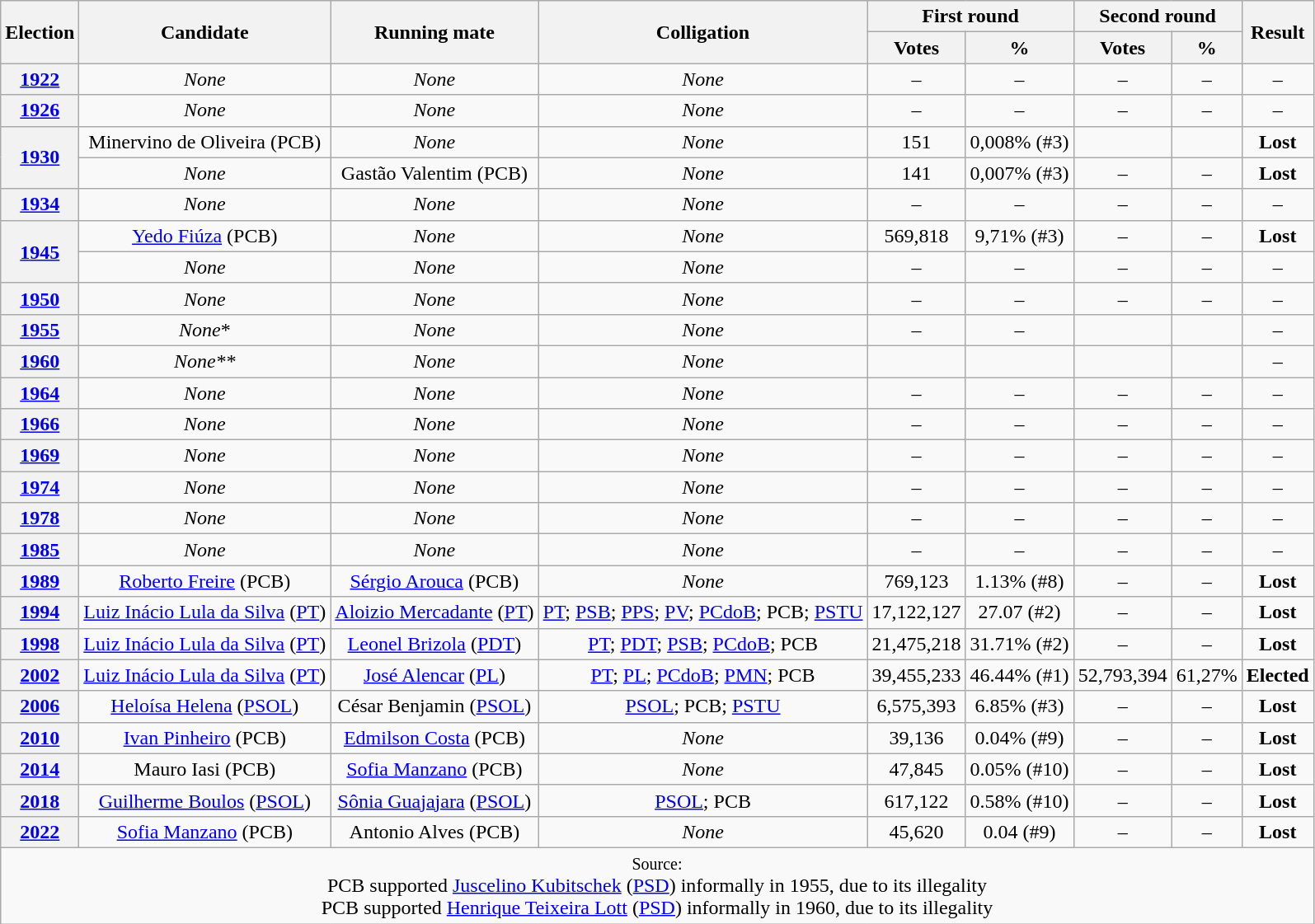<table class="wikitable" style="text-align:center">
<tr>
<th rowspan="2">Election</th>
<th rowspan="2">Candidate</th>
<th rowspan="2">Running mate</th>
<th rowspan="2">Colligation</th>
<th colspan="2">First round</th>
<th colspan="2">Second round</th>
<th rowspan="2">Result</th>
</tr>
<tr>
<th>Votes</th>
<th>%</th>
<th>Votes</th>
<th>%</th>
</tr>
<tr>
<th><a href='#'>1922</a></th>
<td><em>None</em></td>
<td><em>None</em></td>
<td><em>None</em></td>
<td>–</td>
<td>–</td>
<td>–</td>
<td>–</td>
<td>–</td>
</tr>
<tr>
<th><a href='#'>1926</a></th>
<td><em>None</em></td>
<td><em>None</em></td>
<td><em>None</em></td>
<td>–</td>
<td>–</td>
<td>–</td>
<td>–</td>
<td>–</td>
</tr>
<tr>
<th rowspan="2"><a href='#'>1930</a></th>
<td>Minervino de Oliveira (PCB)</td>
<td><em>None</em></td>
<td><em>None</em></td>
<td>151</td>
<td>0,008% (#3)</td>
<td></td>
<td></td>
<td><strong>Lost</strong> </td>
</tr>
<tr>
<td><em>None</em></td>
<td>Gastão Valentim (PCB)</td>
<td><em>None</em></td>
<td>141</td>
<td>0,007% (#3)</td>
<td>–</td>
<td>–</td>
<td><strong>Lost</strong> </td>
</tr>
<tr>
<th><a href='#'>1934</a></th>
<td><em>None</em></td>
<td><em>None</em></td>
<td><em>None</em></td>
<td>–</td>
<td>–</td>
<td>–</td>
<td>–</td>
<td>–</td>
</tr>
<tr>
<th rowspan="2"><a href='#'>1945</a></th>
<td><a href='#'>Yedo Fiúza</a> (PCB)</td>
<td><em>None</em></td>
<td><em>None</em></td>
<td>569,818</td>
<td>9,71% (#3)</td>
<td>–</td>
<td>–</td>
<td><strong>Lost</strong> </td>
</tr>
<tr>
<td><em>None</em></td>
<td><em>None</em></td>
<td><em>None</em></td>
<td>–</td>
<td>–</td>
<td>–</td>
<td>–</td>
<td>–</td>
</tr>
<tr>
<th><a href='#'>1950</a></th>
<td><em>None</em></td>
<td><em>None</em></td>
<td><em>None</em></td>
<td>–</td>
<td>–</td>
<td>–</td>
<td>–</td>
<td>–</td>
</tr>
<tr>
<th><a href='#'>1955</a></th>
<td><em>None</em>*</td>
<td><em>None</em></td>
<td><em>None</em></td>
<td>–</td>
<td>–</td>
<td></td>
<td></td>
<td>–</td>
</tr>
<tr>
<th><a href='#'>1960</a></th>
<td><em>None**</em></td>
<td><em>None</em></td>
<td><em>None</em></td>
<td></td>
<td></td>
<td></td>
<td></td>
<td>–</td>
</tr>
<tr>
<th><a href='#'>1964</a></th>
<td><em>None</em></td>
<td><em>None</em></td>
<td><em>None</em></td>
<td>–</td>
<td>–</td>
<td>–</td>
<td>–</td>
<td>–</td>
</tr>
<tr>
<th><a href='#'>1966</a></th>
<td><em>None</em></td>
<td><em>None</em></td>
<td><em>None</em></td>
<td>–</td>
<td>–</td>
<td>–</td>
<td>–</td>
<td>–</td>
</tr>
<tr>
<th><a href='#'>1969</a></th>
<td><em>None</em></td>
<td><em>None</em></td>
<td><em>None</em></td>
<td>–</td>
<td>–</td>
<td>–</td>
<td>–</td>
<td>–</td>
</tr>
<tr>
<th><a href='#'>1974</a></th>
<td><em>None</em></td>
<td><em>None</em></td>
<td><em>None</em></td>
<td>–</td>
<td>–</td>
<td>–</td>
<td>–</td>
<td>–</td>
</tr>
<tr>
<th><a href='#'>1978</a></th>
<td><em>None</em></td>
<td><em>None</em></td>
<td><em>None</em></td>
<td>–</td>
<td>–</td>
<td>–</td>
<td>–</td>
<td>–</td>
</tr>
<tr>
<th><a href='#'>1985</a></th>
<td><em>None</em></td>
<td><em>None</em></td>
<td><em>None</em></td>
<td>–</td>
<td>–</td>
<td>–</td>
<td>–</td>
<td>–</td>
</tr>
<tr>
<th><a href='#'>1989</a></th>
<td><a href='#'>Roberto Freire</a> (PCB)</td>
<td><a href='#'>Sérgio Arouca</a> (PCB)</td>
<td><em>None</em></td>
<td>769,123</td>
<td>1.13% (#8)</td>
<td>–</td>
<td>–</td>
<td><strong>Lost</strong> </td>
</tr>
<tr>
<th><a href='#'>1994</a></th>
<td><a href='#'>Luiz Inácio Lula da Silva</a> (<a href='#'>PT</a>)</td>
<td><a href='#'>Aloizio Mercadante</a> (<a href='#'>PT</a>)</td>
<td><a href='#'>PT</a>; <a href='#'>PSB</a>; <a href='#'>PPS</a>; <a href='#'>PV</a>; <a href='#'>PCdoB</a>; PCB; <a href='#'>PSTU</a></td>
<td>17,122,127</td>
<td>27.07 (#2)</td>
<td>–</td>
<td>–</td>
<td><strong>Lost</strong> </td>
</tr>
<tr>
<th><a href='#'>1998</a></th>
<td><a href='#'>Luiz Inácio Lula da Silva</a> (<a href='#'>PT</a>)</td>
<td><a href='#'>Leonel Brizola</a> (<a href='#'>PDT</a>)</td>
<td><a href='#'>PT</a>; <a href='#'>PDT</a>; <a href='#'>PSB</a>; <a href='#'>PCdoB</a>; PCB</td>
<td>21,475,218</td>
<td>31.71% (#2)</td>
<td>–</td>
<td>–</td>
<td><strong>Lost</strong> </td>
</tr>
<tr>
<th><a href='#'>2002</a></th>
<td><a href='#'>Luiz Inácio Lula da Silva</a> (<a href='#'>PT</a>)</td>
<td><a href='#'>José Alencar</a> (<a href='#'>PL</a>)</td>
<td><a href='#'>PT</a>; <a href='#'>PL</a>; <a href='#'>PCdoB</a>; <a href='#'>PMN</a>; PCB</td>
<td>39,455,233</td>
<td>46.44% (#1)</td>
<td>52,793,394</td>
<td>61,27%</td>
<td><strong>Elected</strong> </td>
</tr>
<tr>
<th><a href='#'>2006</a></th>
<td><a href='#'>Heloísa Helena</a> (<a href='#'>PSOL</a>)</td>
<td>César Benjamin (<a href='#'>PSOL</a>)</td>
<td><a href='#'>PSOL</a>; PCB; <a href='#'>PSTU</a></td>
<td>6,575,393</td>
<td>6.85% (#3)</td>
<td>–</td>
<td>–</td>
<td><strong>Lost</strong> </td>
</tr>
<tr>
<th><a href='#'>2010</a></th>
<td><a href='#'>Ivan Pinheiro</a> (PCB)</td>
<td><a href='#'>Edmilson Costa</a> (PCB)</td>
<td><em>None</em></td>
<td>39,136</td>
<td>0.04% (#9)</td>
<td>–</td>
<td>–</td>
<td><strong>Lost</strong> </td>
</tr>
<tr>
<th><a href='#'>2014</a></th>
<td>Mauro Iasi (PCB)</td>
<td><a href='#'>Sofia Manzano</a> (PCB)</td>
<td><em>None</em></td>
<td>47,845</td>
<td>0.05% (#10)</td>
<td>–</td>
<td>–</td>
<td><strong>Lost</strong> </td>
</tr>
<tr>
<th><a href='#'>2018</a></th>
<td><a href='#'>Guilherme Boulos</a> (<a href='#'>PSOL</a>)</td>
<td><a href='#'>Sônia Guajajara</a> (<a href='#'>PSOL</a>)</td>
<td><a href='#'>PSOL</a>; PCB</td>
<td>617,122</td>
<td>0.58% (#10)</td>
<td>–</td>
<td>–</td>
<td><strong>Lost</strong> </td>
</tr>
<tr>
<th><a href='#'>2022</a></th>
<td><a href='#'>Sofia Manzano</a> (PCB)</td>
<td>Antonio Alves (PCB)</td>
<td><em>None</em></td>
<td>45,620</td>
<td>0.04 (#9)</td>
<td>–</td>
<td>–</td>
<td><strong>Lost</strong> </td>
</tr>
<tr>
<td colspan="9"><small>Source: </small> <br>PCB supported <a href='#'>Juscelino Kubitschek</a> (<a href='#'>PSD</a>) informally in 1955, due to its illegality<br>PCB supported <a href='#'>Henrique Teixeira Lott</a> (<a href='#'>PSD</a>) informally in 1960, due to its illegality</td>
</tr>
</table>
